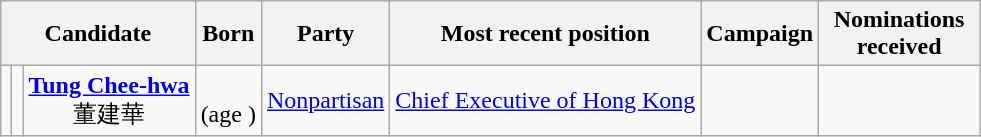<table class="wikitable sortable" style="text-align:center;">
<tr>
<th colspan=3>Candidate</th>
<th>Born</th>
<th>Party</th>
<th>Most recent position</th>
<th>Campaign</th>
<th width=100px>Nominations<br>received</th>
</tr>
<tr>
<td bgcolor=></td>
<td></td>
<td><strong><a href='#'>Tung Chee-hwa</a></strong><br>董建華</td>
<td><br>(age )</td>
<td><a href='#'>Nonpartisan</a><br></td>
<td><a href='#'>Chief Executive of Hong Kong</a><br></td>
<td></td>
<td></td>
</tr>
</table>
